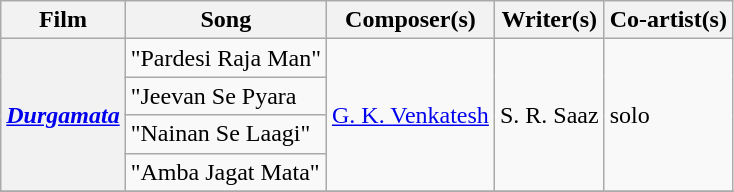<table class="wikitable sortable">
<tr>
<th>Film</th>
<th>Song</th>
<th>Composer(s)</th>
<th>Writer(s)</th>
<th>Co-artist(s)</th>
</tr>
<tr>
<th rowspan="4"><a href='#'><em>Durgamata</em></a></th>
<td>"Pardesi Raja Man"</td>
<td rowspan="4"><a href='#'>G. K. Venkatesh</a></td>
<td rowspan=4>S. R. Saaz</td>
<td rowspan=4>solo</td>
</tr>
<tr>
<td>"Jeevan Se Pyara</td>
</tr>
<tr>
<td>"Nainan Se Laagi"</td>
</tr>
<tr>
<td>"Amba Jagat Mata"</td>
</tr>
<tr>
</tr>
</table>
